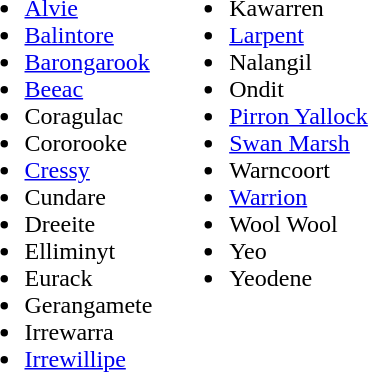<table>
<tr>
<td width = 50% valign=top><br><ul><li><a href='#'>Alvie</a></li><li><a href='#'>Balintore</a></li><li><a href='#'>Barongarook</a></li><li><a href='#'>Beeac</a></li><li>Coragulac</li><li>Cororooke</li><li><a href='#'>Cressy</a></li><li>Cundare</li><li>Dreeite</li><li>Elliminyt</li><li>Eurack</li><li>Gerangamete</li><li>Irrewarra</li><li><a href='#'>Irrewillipe</a></li></ul></td>
<td width=50% valign=top><br><ul><li>Kawarren</li><li><a href='#'>Larpent</a></li><li>Nalangil</li><li>Ondit</li><li><a href='#'>Pirron Yallock</a></li><li><a href='#'>Swan Marsh</a></li><li>Warncoort</li><li><a href='#'>Warrion</a></li><li>Wool Wool</li><li>Yeo</li><li>Yeodene</li></ul></td>
</tr>
</table>
